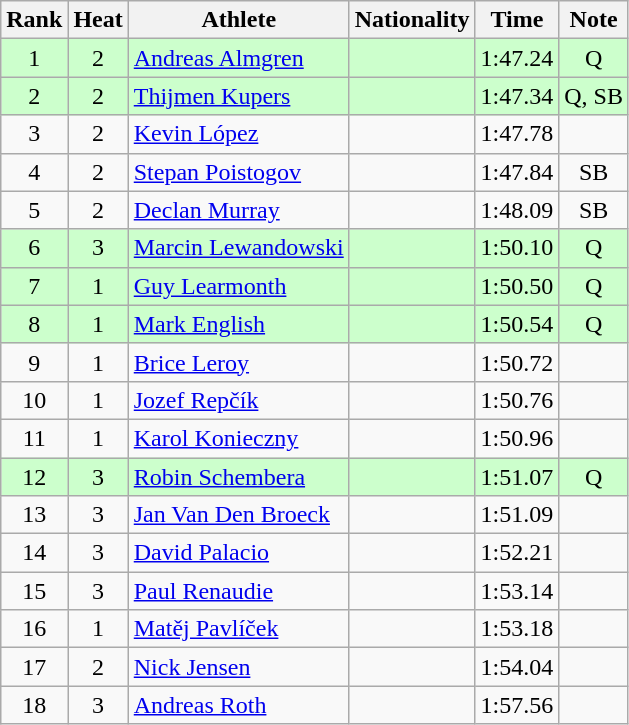<table class="wikitable sortable" style="text-align:center">
<tr>
<th>Rank</th>
<th>Heat</th>
<th>Athlete</th>
<th>Nationality</th>
<th>Time</th>
<th>Note</th>
</tr>
<tr bgcolor=ccffcc>
<td>1</td>
<td>2</td>
<td align=left><a href='#'>Andreas Almgren</a></td>
<td align=left></td>
<td>1:47.24</td>
<td>Q</td>
</tr>
<tr bgcolor=ccffcc>
<td>2</td>
<td>2</td>
<td align=left><a href='#'>Thijmen Kupers</a></td>
<td align=left></td>
<td>1:47.34</td>
<td>Q, SB</td>
</tr>
<tr>
<td>3</td>
<td>2</td>
<td align=left><a href='#'>Kevin López</a></td>
<td align=left></td>
<td>1:47.78</td>
<td></td>
</tr>
<tr>
<td>4</td>
<td>2</td>
<td align=left><a href='#'>Stepan Poistogov</a></td>
<td align=left></td>
<td>1:47.84</td>
<td>SB</td>
</tr>
<tr>
<td>5</td>
<td>2</td>
<td align=left><a href='#'>Declan Murray</a></td>
<td align=left></td>
<td>1:48.09</td>
<td>SB</td>
</tr>
<tr bgcolor=ccffcc>
<td>6</td>
<td>3</td>
<td align=left><a href='#'>Marcin Lewandowski</a></td>
<td align=left></td>
<td>1:50.10</td>
<td>Q</td>
</tr>
<tr bgcolor=ccffcc>
<td>7</td>
<td>1</td>
<td align=left><a href='#'>Guy Learmonth</a></td>
<td align=left></td>
<td>1:50.50</td>
<td>Q</td>
</tr>
<tr bgcolor=ccffcc>
<td>8</td>
<td>1</td>
<td align=left><a href='#'>Mark English</a></td>
<td align=left></td>
<td>1:50.54</td>
<td>Q</td>
</tr>
<tr>
<td>9</td>
<td>1</td>
<td align=left><a href='#'>Brice Leroy</a></td>
<td align=left></td>
<td>1:50.72</td>
<td></td>
</tr>
<tr>
<td>10</td>
<td>1</td>
<td align=left><a href='#'>Jozef Repčík</a></td>
<td align=left></td>
<td>1:50.76</td>
<td></td>
</tr>
<tr>
<td>11</td>
<td>1</td>
<td align=left><a href='#'>Karol Konieczny</a></td>
<td align=left></td>
<td>1:50.96</td>
<td></td>
</tr>
<tr bgcolor=ccffcc>
<td>12</td>
<td>3</td>
<td align=left><a href='#'>Robin Schembera</a></td>
<td align=left></td>
<td>1:51.07</td>
<td>Q</td>
</tr>
<tr>
<td>13</td>
<td>3</td>
<td align=left><a href='#'>Jan Van Den Broeck</a></td>
<td align=left></td>
<td>1:51.09</td>
<td></td>
</tr>
<tr>
<td>14</td>
<td>3</td>
<td align=left><a href='#'>David Palacio</a></td>
<td align=left></td>
<td>1:52.21</td>
<td></td>
</tr>
<tr>
<td>15</td>
<td>3</td>
<td align=left><a href='#'>Paul Renaudie</a></td>
<td align=left></td>
<td>1:53.14</td>
<td></td>
</tr>
<tr>
<td>16</td>
<td>1</td>
<td align=left><a href='#'>Matěj Pavlíček</a></td>
<td align=left></td>
<td>1:53.18</td>
<td></td>
</tr>
<tr>
<td>17</td>
<td>2</td>
<td align=left><a href='#'>Nick Jensen</a></td>
<td align=left></td>
<td>1:54.04</td>
<td></td>
</tr>
<tr>
<td>18</td>
<td>3</td>
<td align=left><a href='#'>Andreas Roth</a></td>
<td align=left></td>
<td>1:57.56</td>
<td></td>
</tr>
</table>
